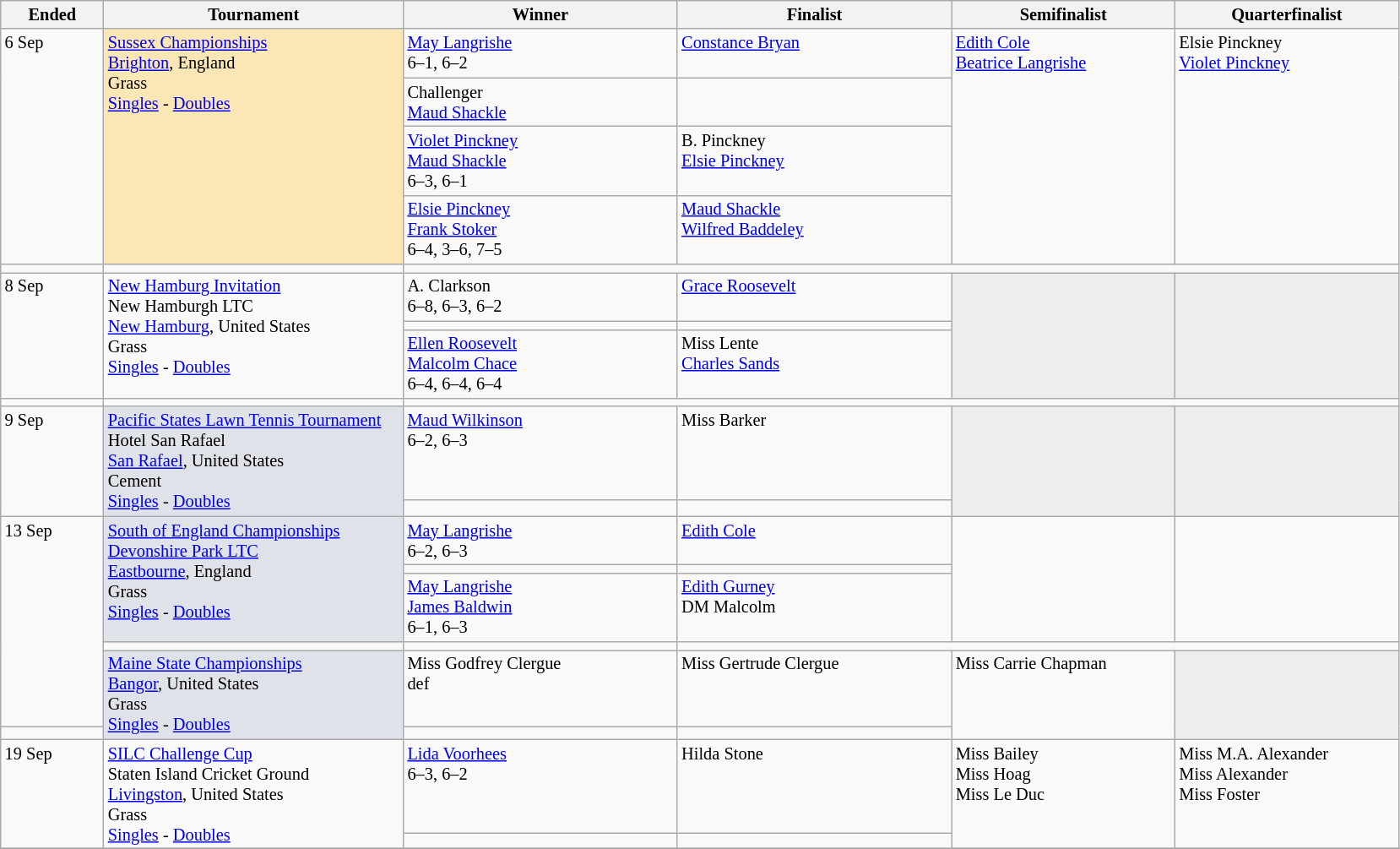<table class="wikitable" style="font-size:85%;">
<tr>
<th width="75">Ended</th>
<th width="230">Tournament</th>
<th width="210">Winner</th>
<th width="210">Finalist</th>
<th width="170">Semifinalist</th>
<th width="170">Quarterfinalist</th>
</tr>
<tr valign=top>
<td rowspan=4>6 Sep</td>
<td style="background:#fae7b5" rowspan=4><a href='#'>Sussex Championships</a><br> <a href='#'>Brighton</a>, England<br>Grass<br><a href='#'>Singles</a> - <a href='#'>Doubles</a></td>
<td> <a href='#'>May Langrishe</a><br>6–1, 6–2</td>
<td> <a href='#'>Constance Bryan</a></td>
<td rowspan=4> <a href='#'>Edith Cole</a> <br>  <a href='#'>Beatrice Langrishe</a></td>
<td rowspan=4> Elsie Pinckney <br> <a href='#'>Violet Pinckney</a></td>
</tr>
<tr valign=top>
<td>Challenger<br> <a href='#'>Maud Shackle</a></td>
</tr>
<tr valign=top>
<td> <a href='#'>Violet Pinckney</a><br> <a href='#'>Maud Shackle</a><br>6–3, 6–1</td>
<td> B. Pinckney<br> <a href='#'>Elsie Pinckney</a></td>
</tr>
<tr valign=top>
<td> <a href='#'>Elsie Pinckney</a><br> <a href='#'>Frank Stoker</a><br>6–4, 3–6, 7–5</td>
<td> <a href='#'>Maud Shackle</a><br> <a href='#'>Wilfred Baddeley</a></td>
</tr>
<tr valign=top>
<td></td>
<td></td>
</tr>
<tr valign=top>
<td rowspan=3>8 Sep</td>
<td rowspan=3><a href='#'>New Hamburg Invitation</a><br>New Hamburgh LTC<br><a href='#'>New Hamburg</a>, United States<br>Grass<br><a href='#'>Singles</a> - <a href='#'>Doubles</a></td>
<td> A. Clarkson<br>6–8, 6–3, 6–2</td>
<td> <a href='#'>Grace Roosevelt</a></td>
<td style="background:#ededed;" rowspan=3></td>
<td style="background:#ededed;" rowspan=3></td>
</tr>
<tr valign=top>
<td></td>
<td></td>
</tr>
<tr valign=top>
<td> <a href='#'>Ellen Roosevelt</a><br> <a href='#'>Malcolm Chace</a><br>6–4, 6–4, 6–4</td>
<td> Miss Lente<br> <a href='#'>Charles Sands</a></td>
</tr>
<tr valign=top>
<td></td>
<td></td>
</tr>
<tr valign=top>
<td rowspan=2>9 Sep</td>
<td style="background:#dfe2e9" rowspan=2><a href='#'>Pacific States Lawn Tennis Tournament</a><br>Hotel San Rafael<br><a href='#'>San Rafael</a>, United States<br>Cement<br><a href='#'>Singles</a> - <a href='#'>Doubles</a></td>
<td> <a href='#'>Maud Wilkinson</a><br>6–2, 6–3</td>
<td> Miss Barker</td>
<td style="background:#ededed;" rowspan=2></td>
<td style="background:#ededed;" rowspan=2></td>
</tr>
<tr valign=top>
<td></td>
<td></td>
</tr>
<tr valign=top>
<td rowspan=5>13 Sep</td>
<td style="background:#dfe2e9" rowspan=3><a href='#'>South of England Championships</a><br><a href='#'>Devonshire Park LTC</a><br><a href='#'>Eastbourne</a>, England<br>Grass<br><a href='#'>Singles</a> - <a href='#'>Doubles</a></td>
<td> <a href='#'>May Langrishe</a><br>6–2, 6–3</td>
<td> <a href='#'>Edith Cole</a></td>
<td rowspan=3></td>
<td rowspan=3></td>
</tr>
<tr valign=top>
<td></td>
<td></td>
</tr>
<tr valign=top>
<td> <a href='#'>May Langrishe</a><br> <a href='#'>James Baldwin</a><br>6–1, 6–3</td>
<td> <a href='#'>Edith Gurney</a><br> DM Malcolm</td>
</tr>
<tr valign=top>
<td></td>
<td></td>
</tr>
<tr valign=top>
<td style="background:#dfe2e9" rowspan=2><a href='#'>Maine State Championships</a><br><a href='#'>Bangor</a>, United States<br>Grass<br><a href='#'>Singles</a> - <a href='#'>Doubles</a></td>
<td> Miss Godfrey Clergue <br>def</td>
<td> Miss Gertrude Clergue</td>
<td rowspan=2> Miss Carrie Chapman</td>
<td style="background:#ededed;" rowspan=2></td>
</tr>
<tr valign=top>
<td></td>
<td></td>
</tr>
<tr valign=top>
<td rowspan=2>19 Sep</td>
<td rowspan=2><a href='#'>SILC Challenge Cup</a><br>Staten Island Cricket Ground<br><a href='#'>Livingston</a>, United States<br>Grass<br><a href='#'>Singles</a> - <a href='#'>Doubles</a></td>
<td> <a href='#'>Lida Voorhees</a><br>6–3, 6–2</td>
<td> Hilda Stone</td>
<td rowspan=2> Miss Bailey<br> Miss Hoag<br> Miss Le Duc</td>
<td rowspan=2> Miss M.A. Alexander<br> Miss Alexander<br> Miss Foster</td>
</tr>
<tr valign=top>
<td></td>
<td></td>
</tr>
<tr valign=top>
</tr>
</table>
